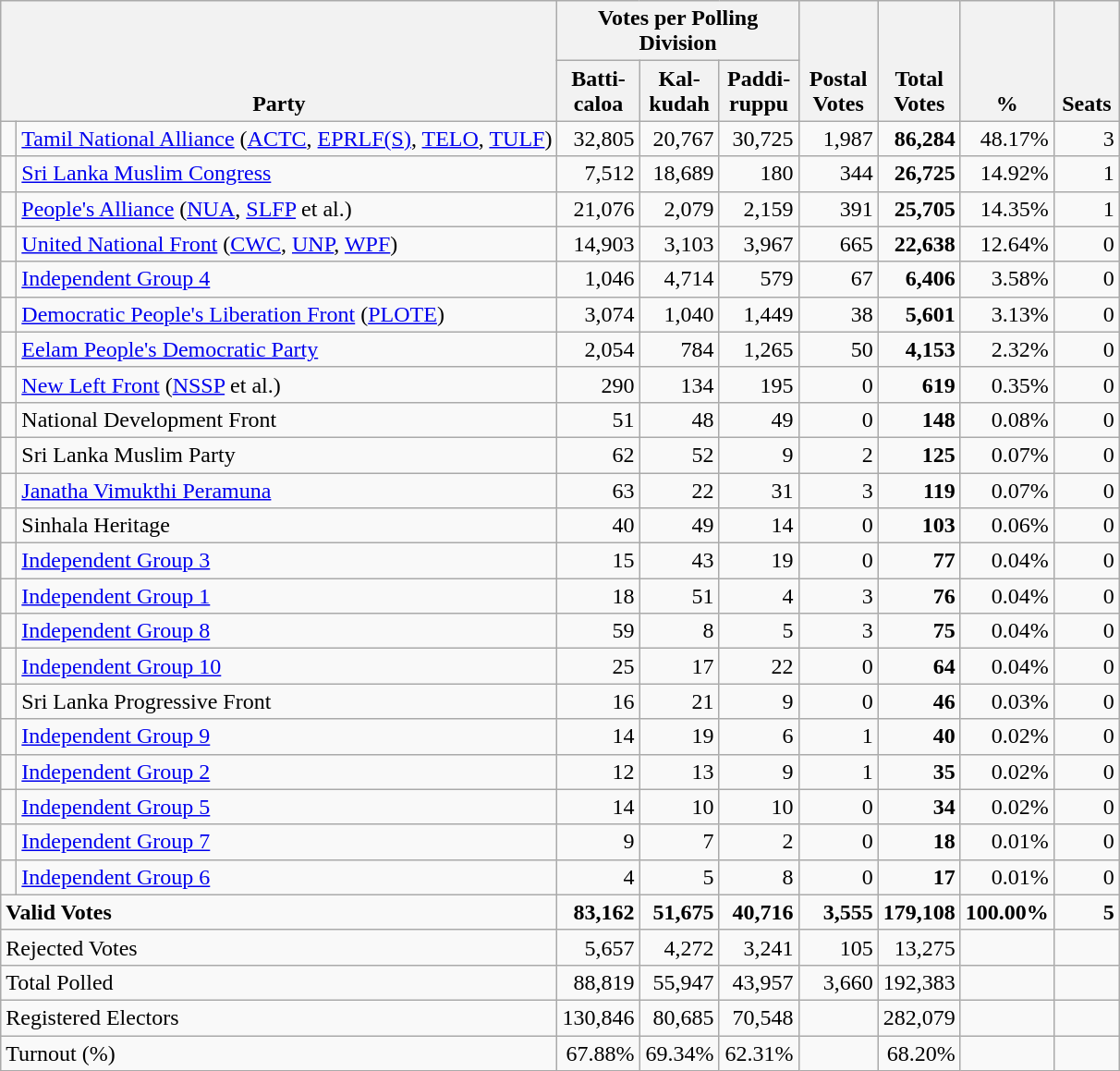<table class="wikitable" border="1" style="text-align:right;">
<tr>
<th align=left valign=bottom rowspan=2 colspan=2>Party</th>
<th colspan=3>Votes per Polling Division</th>
<th align=center valign=bottom rowspan=2 width="50">Postal<br>Votes</th>
<th align=center valign=bottom rowspan=2 width="50">Total Votes</th>
<th align=center valign=bottom rowspan=2 width="50">%</th>
<th align=center valign=bottom rowspan=2 width="40">Seats</th>
</tr>
<tr>
<th align=center valign=bottom width="50">Batti-<br>caloa</th>
<th align=center valign=bottom width="50">Kal-<br>kudah</th>
<th align=center valign=bottom width="50">Paddi-<br>ruppu</th>
</tr>
<tr>
<td bgcolor=> </td>
<td align=left><a href='#'>Tamil National Alliance</a> (<a href='#'>ACTC</a>, <a href='#'>EPRLF(S)</a>, <a href='#'>TELO</a>, <a href='#'>TULF</a>)</td>
<td>32,805</td>
<td>20,767</td>
<td>30,725</td>
<td>1,987</td>
<td><strong>86,284</strong></td>
<td>48.17%</td>
<td>3</td>
</tr>
<tr>
<td bgcolor=> </td>
<td align=left><a href='#'>Sri Lanka Muslim Congress</a></td>
<td>7,512</td>
<td>18,689</td>
<td>180</td>
<td>344</td>
<td><strong>26,725</strong></td>
<td>14.92%</td>
<td>1</td>
</tr>
<tr>
<td bgcolor=> </td>
<td align=left><a href='#'>People's Alliance</a> (<a href='#'>NUA</a>, <a href='#'>SLFP</a> et al.)</td>
<td>21,076</td>
<td>2,079</td>
<td>2,159</td>
<td>391</td>
<td><strong>25,705</strong></td>
<td>14.35%</td>
<td>1</td>
</tr>
<tr>
<td bgcolor=> </td>
<td align=left><a href='#'>United National Front</a> (<a href='#'>CWC</a>, <a href='#'>UNP</a>, <a href='#'>WPF</a>)</td>
<td>14,903</td>
<td>3,103</td>
<td>3,967</td>
<td>665</td>
<td><strong>22,638</strong></td>
<td>12.64%</td>
<td>0</td>
</tr>
<tr>
<td bgcolor=> </td>
<td align=left><a href='#'>Independent Group 4</a></td>
<td>1,046</td>
<td>4,714</td>
<td>579</td>
<td>67</td>
<td><strong>6,406</strong></td>
<td>3.58%</td>
<td>0</td>
</tr>
<tr>
<td bgcolor=> </td>
<td align=left><a href='#'>Democratic People's Liberation Front</a> (<a href='#'>PLOTE</a>)</td>
<td>3,074</td>
<td>1,040</td>
<td>1,449</td>
<td>38</td>
<td><strong>5,601</strong></td>
<td>3.13%</td>
<td>0</td>
</tr>
<tr>
<td bgcolor=> </td>
<td align=left><a href='#'>Eelam People's Democratic Party</a></td>
<td>2,054</td>
<td>784</td>
<td>1,265</td>
<td>50</td>
<td><strong>4,153</strong></td>
<td>2.32%</td>
<td>0</td>
</tr>
<tr>
<td bgcolor=> </td>
<td align=left><a href='#'>New Left Front</a> (<a href='#'>NSSP</a> et al.)</td>
<td>290</td>
<td>134</td>
<td>195</td>
<td>0</td>
<td><strong>619</strong></td>
<td>0.35%</td>
<td>0</td>
</tr>
<tr>
<td></td>
<td align=left>National Development Front</td>
<td>51</td>
<td>48</td>
<td>49</td>
<td>0</td>
<td><strong>148</strong></td>
<td>0.08%</td>
<td>0</td>
</tr>
<tr>
<td></td>
<td align=left>Sri Lanka Muslim Party</td>
<td>62</td>
<td>52</td>
<td>9</td>
<td>2</td>
<td><strong>125</strong></td>
<td>0.07%</td>
<td>0</td>
</tr>
<tr>
<td bgcolor=> </td>
<td align=left><a href='#'>Janatha Vimukthi Peramuna</a></td>
<td>63</td>
<td>22</td>
<td>31</td>
<td>3</td>
<td><strong>119</strong></td>
<td>0.07%</td>
<td>0</td>
</tr>
<tr>
<td></td>
<td align=left>Sinhala Heritage</td>
<td>40</td>
<td>49</td>
<td>14</td>
<td>0</td>
<td><strong>103</strong></td>
<td>0.06%</td>
<td>0</td>
</tr>
<tr>
<td bgcolor=> </td>
<td align=left><a href='#'>Independent Group 3</a></td>
<td>15</td>
<td>43</td>
<td>19</td>
<td>0</td>
<td><strong>77</strong></td>
<td>0.04%</td>
<td>0</td>
</tr>
<tr>
<td bgcolor=> </td>
<td align=left><a href='#'>Independent Group 1</a></td>
<td>18</td>
<td>51</td>
<td>4</td>
<td>3</td>
<td><strong>76</strong></td>
<td>0.04%</td>
<td>0</td>
</tr>
<tr>
<td bgcolor=> </td>
<td align=left><a href='#'>Independent Group 8</a></td>
<td>59</td>
<td>8</td>
<td>5</td>
<td>3</td>
<td><strong>75</strong></td>
<td>0.04%</td>
<td>0</td>
</tr>
<tr>
<td bgcolor=> </td>
<td align=left><a href='#'>Independent Group 10</a></td>
<td>25</td>
<td>17</td>
<td>22</td>
<td>0</td>
<td><strong>64</strong></td>
<td>0.04%</td>
<td>0</td>
</tr>
<tr>
<td></td>
<td align=left>Sri Lanka Progressive Front</td>
<td>16</td>
<td>21</td>
<td>9</td>
<td>0</td>
<td><strong>46</strong></td>
<td>0.03%</td>
<td>0</td>
</tr>
<tr>
<td bgcolor=> </td>
<td align=left><a href='#'>Independent Group 9</a></td>
<td>14</td>
<td>19</td>
<td>6</td>
<td>1</td>
<td><strong>40</strong></td>
<td>0.02%</td>
<td>0</td>
</tr>
<tr>
<td bgcolor=> </td>
<td align=left><a href='#'>Independent Group 2</a></td>
<td>12</td>
<td>13</td>
<td>9</td>
<td>1</td>
<td><strong>35</strong></td>
<td>0.02%</td>
<td>0</td>
</tr>
<tr>
<td bgcolor=> </td>
<td align=left><a href='#'>Independent Group 5</a></td>
<td>14</td>
<td>10</td>
<td>10</td>
<td>0</td>
<td><strong>34</strong></td>
<td>0.02%</td>
<td>0</td>
</tr>
<tr>
<td bgcolor=> </td>
<td align=left><a href='#'>Independent Group 7</a></td>
<td>9</td>
<td>7</td>
<td>2</td>
<td>0</td>
<td><strong>18</strong></td>
<td>0.01%</td>
<td>0</td>
</tr>
<tr>
<td bgcolor=> </td>
<td align=left><a href='#'>Independent Group 6</a></td>
<td>4</td>
<td>5</td>
<td>8</td>
<td>0</td>
<td><strong>17</strong></td>
<td>0.01%</td>
<td>0</td>
</tr>
<tr>
<td align=left colspan=2><strong>Valid Votes</strong></td>
<td><strong>83,162</strong></td>
<td><strong>51,675</strong></td>
<td><strong>40,716</strong></td>
<td><strong>3,555</strong></td>
<td><strong>179,108</strong></td>
<td><strong>100.00%</strong></td>
<td><strong>5</strong></td>
</tr>
<tr>
<td align=left colspan=2>Rejected Votes</td>
<td>5,657</td>
<td>4,272</td>
<td>3,241</td>
<td>105</td>
<td>13,275</td>
<td></td>
<td></td>
</tr>
<tr>
<td align=left colspan=2>Total Polled</td>
<td>88,819</td>
<td>55,947</td>
<td>43,957</td>
<td>3,660</td>
<td>192,383</td>
<td></td>
<td></td>
</tr>
<tr>
<td align=left colspan=2>Registered Electors</td>
<td>130,846</td>
<td>80,685</td>
<td>70,548</td>
<td></td>
<td>282,079</td>
<td></td>
<td></td>
</tr>
<tr>
<td align=left colspan=2>Turnout (%)</td>
<td>67.88%</td>
<td>69.34%</td>
<td>62.31%</td>
<td></td>
<td>68.20%</td>
<td></td>
<td></td>
</tr>
</table>
